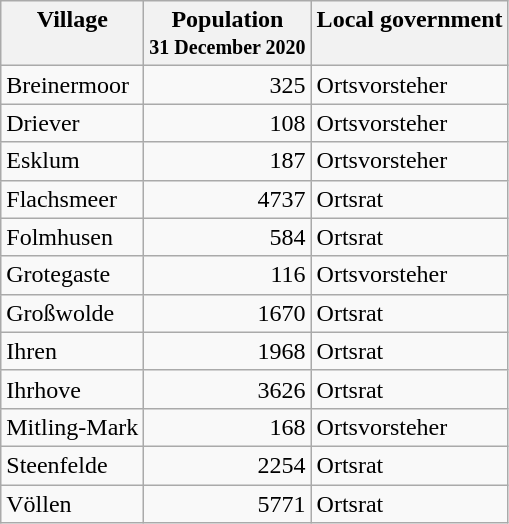<table class="sortable wikitable" style="float:left;border-bottom:1px solid gray;">
<tr>
<th style="vertical-align:top;" class="sortable">Village</th>
<th style="vertical-align:top;" class="sortable">Population <br><small>31 December 2020</small></th>
<th style="vertical-align:top;" class="sortable">Local government</th>
</tr>
<tr>
<td>Breinermoor</td>
<td style="text-align:right;">325</td>
<td>Ortsvorsteher</td>
</tr>
<tr>
<td>Driever</td>
<td style="text-align:right;">108</td>
<td>Ortsvorsteher</td>
</tr>
<tr>
<td>Esklum</td>
<td style="text-align:right;">187</td>
<td>Ortsvorsteher</td>
</tr>
<tr>
<td>Flachsmeer</td>
<td style="text-align:right;">4737</td>
<td>Ortsrat</td>
</tr>
<tr>
<td>Folmhusen</td>
<td style="text-align:right;">584</td>
<td>Ortsrat</td>
</tr>
<tr>
<td>Grotegaste</td>
<td style="text-align:right;">116</td>
<td>Ortsvorsteher</td>
</tr>
<tr>
<td>Großwolde</td>
<td style="text-align:right;">1670</td>
<td>Ortsrat</td>
</tr>
<tr>
<td>Ihren</td>
<td style="text-align:right;">1968</td>
<td>Ortsrat</td>
</tr>
<tr>
<td>Ihrhove</td>
<td style="text-align:right;">3626</td>
<td>Ortsrat</td>
</tr>
<tr>
<td>Mitling-Mark</td>
<td style="text-align:right;">168</td>
<td>Ortsvorsteher</td>
</tr>
<tr>
<td>Steenfelde</td>
<td style="text-align:right;">2254</td>
<td>Ortsrat</td>
</tr>
<tr>
<td>Völlen</td>
<td style="text-align:right;">5771</td>
<td>Ortsrat</td>
</tr>
</table>
